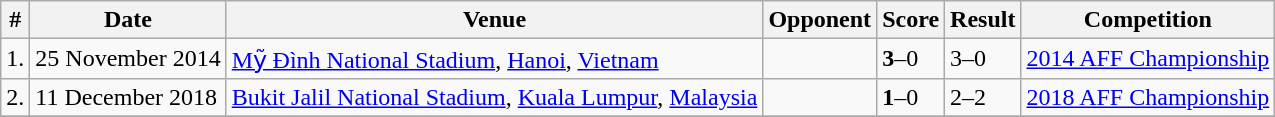<table class="wikitable collapsible">
<tr>
<th>#</th>
<th>Date</th>
<th>Venue</th>
<th>Opponent</th>
<th>Score</th>
<th>Result</th>
<th>Competition</th>
</tr>
<tr>
<td>1.</td>
<td>25 November 2014</td>
<td><a href='#'>Mỹ Đình National Stadium</a>, <a href='#'>Hanoi</a>, <a href='#'>Vietnam</a></td>
<td></td>
<td><strong>3</strong>–0</td>
<td>3–0</td>
<td><a href='#'>2014 AFF Championship</a></td>
</tr>
<tr>
<td>2.</td>
<td>11 December 2018</td>
<td><a href='#'>Bukit Jalil National Stadium</a>, <a href='#'>Kuala Lumpur</a>, <a href='#'>Malaysia</a></td>
<td></td>
<td><strong>1</strong>–0</td>
<td>2–2</td>
<td><a href='#'>2018 AFF Championship</a></td>
</tr>
<tr>
</tr>
</table>
